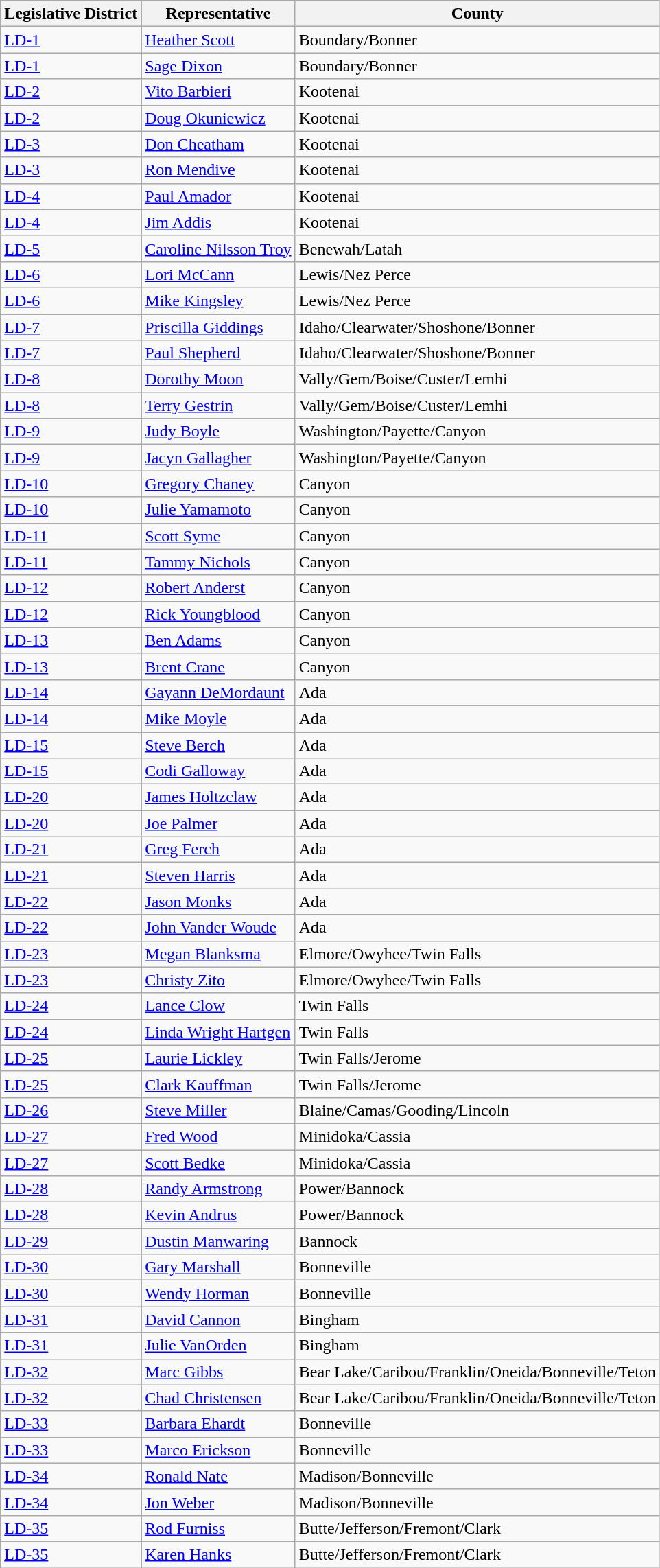<table class="wikitable">
<tr>
<th>Legislative District</th>
<th>Representative</th>
<th>County</th>
</tr>
<tr>
<td><a href='#'>LD-1</a></td>
<td><a href='#'>Heather Scott</a></td>
<td>Boundary/Bonner</td>
</tr>
<tr>
<td><a href='#'>LD-1</a></td>
<td><a href='#'>Sage Dixon</a></td>
<td>Boundary/Bonner</td>
</tr>
<tr>
<td><a href='#'>LD-2</a></td>
<td><a href='#'>Vito Barbieri</a></td>
<td>Kootenai</td>
</tr>
<tr>
<td><a href='#'>LD-2</a></td>
<td><a href='#'>Doug Okuniewicz</a></td>
<td>Kootenai</td>
</tr>
<tr>
<td><a href='#'>LD-3</a></td>
<td><a href='#'>Don Cheatham</a></td>
<td>Kootenai</td>
</tr>
<tr>
<td><a href='#'>LD-3</a></td>
<td><a href='#'>Ron Mendive</a></td>
<td>Kootenai</td>
</tr>
<tr>
<td><a href='#'>LD-4</a></td>
<td><a href='#'>Paul Amador</a></td>
<td>Kootenai</td>
</tr>
<tr>
<td><a href='#'>LD-4</a></td>
<td><a href='#'>Jim Addis</a></td>
<td>Kootenai</td>
</tr>
<tr>
<td><a href='#'>LD-5</a></td>
<td><a href='#'>Caroline Nilsson Troy</a></td>
<td>Benewah/Latah</td>
</tr>
<tr>
<td><a href='#'>LD-6</a></td>
<td><a href='#'>Lori McCann</a></td>
<td>Lewis/Nez Perce</td>
</tr>
<tr>
<td><a href='#'>LD-6</a></td>
<td><a href='#'>Mike Kingsley</a></td>
<td>Lewis/Nez Perce</td>
</tr>
<tr>
<td><a href='#'>LD-7</a></td>
<td><a href='#'>Priscilla Giddings</a></td>
<td>Idaho/Clearwater/Shoshone/Bonner</td>
</tr>
<tr>
<td><a href='#'>LD-7</a></td>
<td><a href='#'>Paul Shepherd</a></td>
<td>Idaho/Clearwater/Shoshone/Bonner</td>
</tr>
<tr>
<td><a href='#'>LD-8</a></td>
<td><a href='#'>Dorothy Moon</a></td>
<td>Vally/Gem/Boise/Custer/Lemhi</td>
</tr>
<tr>
<td><a href='#'>LD-8</a></td>
<td><a href='#'>Terry Gestrin</a></td>
<td>Vally/Gem/Boise/Custer/Lemhi</td>
</tr>
<tr>
<td><a href='#'>LD-9</a></td>
<td><a href='#'>Judy Boyle</a></td>
<td>Washington/Payette/Canyon</td>
</tr>
<tr>
<td><a href='#'>LD-9</a></td>
<td><a href='#'>Jacyn Gallagher</a></td>
<td>Washington/Payette/Canyon</td>
</tr>
<tr>
<td><a href='#'>LD-10</a></td>
<td><a href='#'>Gregory Chaney</a></td>
<td>Canyon</td>
</tr>
<tr>
<td><a href='#'>LD-10</a></td>
<td><a href='#'>Julie Yamamoto</a></td>
<td>Canyon</td>
</tr>
<tr>
<td><a href='#'>LD-11</a></td>
<td><a href='#'>Scott Syme</a></td>
<td>Canyon</td>
</tr>
<tr>
<td><a href='#'>LD-11</a></td>
<td><a href='#'>Tammy Nichols</a></td>
<td>Canyon</td>
</tr>
<tr>
<td><a href='#'>LD-12</a></td>
<td><a href='#'>Robert Anderst</a></td>
<td>Canyon</td>
</tr>
<tr>
<td><a href='#'>LD-12</a></td>
<td><a href='#'>Rick Youngblood</a></td>
<td>Canyon</td>
</tr>
<tr>
<td><a href='#'>LD-13</a></td>
<td><a href='#'>Ben Adams</a></td>
<td>Canyon</td>
</tr>
<tr>
<td><a href='#'>LD-13</a></td>
<td><a href='#'>Brent Crane</a></td>
<td>Canyon</td>
</tr>
<tr>
<td><a href='#'>LD-14</a></td>
<td><a href='#'>Gayann DeMordaunt</a></td>
<td>Ada</td>
</tr>
<tr>
<td><a href='#'>LD-14</a></td>
<td><a href='#'>Mike Moyle</a></td>
<td>Ada</td>
</tr>
<tr>
<td><a href='#'>LD-15</a></td>
<td><a href='#'>Steve Berch</a></td>
<td>Ada</td>
</tr>
<tr>
<td><a href='#'>LD-15</a></td>
<td><a href='#'>Codi Galloway</a></td>
<td>Ada</td>
</tr>
<tr>
<td><a href='#'>LD-20</a></td>
<td><a href='#'>James Holtzclaw</a></td>
<td>Ada</td>
</tr>
<tr>
<td><a href='#'>LD-20</a></td>
<td><a href='#'>Joe Palmer</a></td>
<td>Ada</td>
</tr>
<tr>
<td><a href='#'>LD-21</a></td>
<td><a href='#'>Greg Ferch</a></td>
<td>Ada</td>
</tr>
<tr>
<td><a href='#'>LD-21</a></td>
<td><a href='#'>Steven Harris</a></td>
<td>Ada</td>
</tr>
<tr>
<td><a href='#'>LD-22</a></td>
<td><a href='#'>Jason Monks</a></td>
<td>Ada</td>
</tr>
<tr>
<td><a href='#'>LD-22</a></td>
<td><a href='#'>John Vander Woude</a></td>
<td>Ada</td>
</tr>
<tr>
<td><a href='#'>LD-23</a></td>
<td><a href='#'>Megan Blanksma</a></td>
<td>Elmore/Owyhee/Twin Falls</td>
</tr>
<tr>
<td><a href='#'>LD-23</a></td>
<td><a href='#'>Christy Zito</a></td>
<td>Elmore/Owyhee/Twin Falls</td>
</tr>
<tr>
<td><a href='#'>LD-24</a></td>
<td><a href='#'>Lance Clow</a></td>
<td>Twin Falls</td>
</tr>
<tr>
<td><a href='#'>LD-24</a></td>
<td><a href='#'>Linda Wright Hartgen</a></td>
<td>Twin Falls</td>
</tr>
<tr>
<td><a href='#'>LD-25</a></td>
<td><a href='#'>Laurie Lickley</a></td>
<td>Twin Falls/Jerome</td>
</tr>
<tr>
<td><a href='#'>LD-25</a></td>
<td><a href='#'>Clark Kauffman</a></td>
<td>Twin Falls/Jerome</td>
</tr>
<tr>
<td><a href='#'>LD-26</a></td>
<td><a href='#'>Steve Miller</a></td>
<td>Blaine/Camas/Gooding/Lincoln</td>
</tr>
<tr>
<td><a href='#'>LD-27</a></td>
<td><a href='#'>Fred Wood</a></td>
<td>Minidoka/Cassia</td>
</tr>
<tr>
<td><a href='#'>LD-27</a></td>
<td><a href='#'>Scott Bedke</a></td>
<td>Minidoka/Cassia</td>
</tr>
<tr>
<td><a href='#'>LD-28</a></td>
<td><a href='#'>Randy Armstrong</a></td>
<td>Power/Bannock</td>
</tr>
<tr>
<td><a href='#'>LD-28</a></td>
<td><a href='#'>Kevin Andrus</a></td>
<td>Power/Bannock</td>
</tr>
<tr>
<td><a href='#'>LD-29</a></td>
<td><a href='#'>Dustin Manwaring</a></td>
<td>Bannock</td>
</tr>
<tr>
<td><a href='#'>LD-30</a></td>
<td><a href='#'>Gary Marshall</a></td>
<td>Bonneville</td>
</tr>
<tr>
<td><a href='#'>LD-30</a></td>
<td><a href='#'>Wendy Horman</a></td>
<td>Bonneville</td>
</tr>
<tr>
<td><a href='#'>LD-31</a></td>
<td><a href='#'>David Cannon</a></td>
<td>Bingham</td>
</tr>
<tr>
<td><a href='#'>LD-31</a></td>
<td><a href='#'>Julie VanOrden</a></td>
<td>Bingham</td>
</tr>
<tr>
<td><a href='#'>LD-32</a></td>
<td><a href='#'>Marc Gibbs</a></td>
<td>Bear Lake/Caribou/Franklin/Oneida/Bonneville/Teton</td>
</tr>
<tr>
<td><a href='#'>LD-32</a></td>
<td><a href='#'>Chad Christensen</a></td>
<td>Bear Lake/Caribou/Franklin/Oneida/Bonneville/Teton</td>
</tr>
<tr>
<td><a href='#'>LD-33</a></td>
<td><a href='#'>Barbara Ehardt</a></td>
<td>Bonneville</td>
</tr>
<tr>
<td><a href='#'>LD-33</a></td>
<td><a href='#'>Marco Erickson</a></td>
<td>Bonneville</td>
</tr>
<tr>
<td><a href='#'>LD-34</a></td>
<td><a href='#'>Ronald Nate</a></td>
<td>Madison/Bonneville</td>
</tr>
<tr>
<td><a href='#'>LD-34</a></td>
<td><a href='#'>Jon Weber</a></td>
<td>Madison/Bonneville</td>
</tr>
<tr>
<td><a href='#'>LD-35</a></td>
<td><a href='#'>Rod Furniss</a></td>
<td>Butte/Jefferson/Fremont/Clark</td>
</tr>
<tr>
<td><a href='#'>LD-35</a></td>
<td><a href='#'>Karen Hanks</a></td>
<td>Butte/Jefferson/Fremont/Clark</td>
</tr>
</table>
